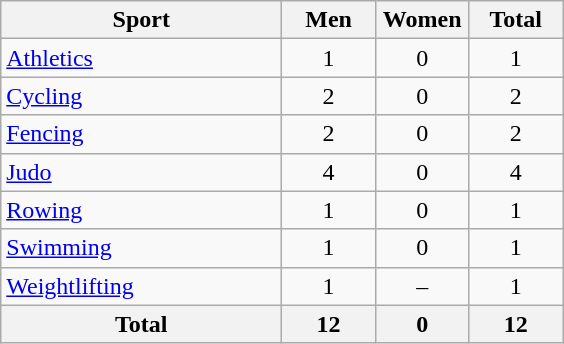<table class="wikitable sortable" style="text-align:center;">
<tr>
<th width=180>Sport</th>
<th width=55>Men</th>
<th width=55>Women</th>
<th width=55>Total</th>
</tr>
<tr>
<td align=left><a href='#'>Athletics</a></td>
<td>1</td>
<td>0</td>
<td>1</td>
</tr>
<tr>
<td align=left><a href='#'>Cycling</a></td>
<td>2</td>
<td>0</td>
<td>2</td>
</tr>
<tr>
<td align=left><a href='#'>Fencing</a></td>
<td>2</td>
<td>0</td>
<td>2</td>
</tr>
<tr>
<td align=left><a href='#'>Judo</a></td>
<td>4</td>
<td>0</td>
<td>4</td>
</tr>
<tr>
<td align=left><a href='#'>Rowing</a></td>
<td>1</td>
<td>0</td>
<td>1</td>
</tr>
<tr>
<td align=left><a href='#'>Swimming</a></td>
<td>1</td>
<td>0</td>
<td>1</td>
</tr>
<tr>
<td align=left><a href='#'>Weightlifting</a></td>
<td>1</td>
<td>–</td>
<td>1</td>
</tr>
<tr>
<th>Total</th>
<th>12</th>
<th>0</th>
<th>12</th>
</tr>
</table>
